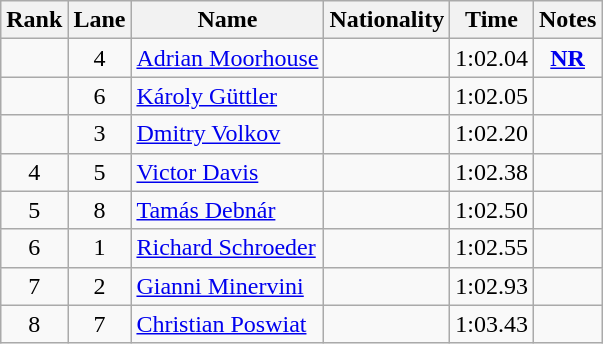<table class="wikitable sortable" style="text-align: center">
<tr>
<th>Rank</th>
<th>Lane</th>
<th>Name</th>
<th>Nationality</th>
<th>Time</th>
<th>Notes</th>
</tr>
<tr>
<td></td>
<td>4</td>
<td align=left><a href='#'>Adrian Moorhouse</a></td>
<td align=left></td>
<td>1:02.04</td>
<td><strong><a href='#'>NR</a></strong></td>
</tr>
<tr>
<td></td>
<td>6</td>
<td align=left><a href='#'>Károly Güttler</a></td>
<td align=left></td>
<td>1:02.05</td>
<td></td>
</tr>
<tr>
<td></td>
<td>3</td>
<td align=left><a href='#'>Dmitry Volkov</a></td>
<td align=left></td>
<td>1:02.20</td>
<td></td>
</tr>
<tr>
<td>4</td>
<td>5</td>
<td align=left><a href='#'>Victor Davis</a></td>
<td align=left></td>
<td>1:02.38</td>
<td></td>
</tr>
<tr>
<td>5</td>
<td>8</td>
<td align=left><a href='#'>Tamás Debnár</a></td>
<td align=left></td>
<td>1:02.50</td>
<td></td>
</tr>
<tr>
<td>6</td>
<td>1</td>
<td align=left><a href='#'>Richard Schroeder</a></td>
<td align=left></td>
<td>1:02.55</td>
<td></td>
</tr>
<tr>
<td>7</td>
<td>2</td>
<td align=left><a href='#'>Gianni Minervini</a></td>
<td align=left></td>
<td>1:02.93</td>
<td></td>
</tr>
<tr>
<td>8</td>
<td>7</td>
<td align=left><a href='#'>Christian Poswiat</a></td>
<td align=left></td>
<td>1:03.43</td>
<td></td>
</tr>
</table>
